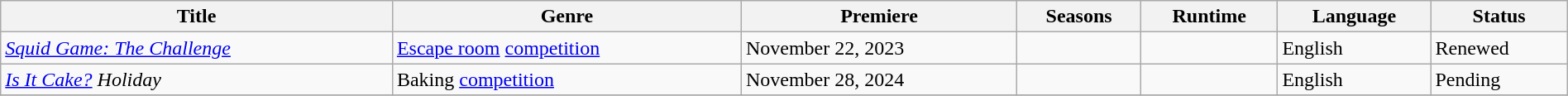<table class="wikitable sortable" style="width:100%;">
<tr>
<th scope="col" style="width:25%;">Title</th>
<th>Genre</th>
<th>Premiere</th>
<th>Seasons</th>
<th>Runtime</th>
<th>Language</th>
<th>Status</th>
</tr>
<tr>
<td><em><a href='#'>Squid Game: The Challenge</a></em></td>
<td><a href='#'>Escape room</a> <a href='#'>competition</a></td>
<td>November 22, 2023</td>
<td></td>
<td></td>
<td>English</td>
<td>Renewed</td>
</tr>
<tr>
<td><em><a href='#'>Is It Cake?</a> Holiday</em></td>
<td>Baking <a href='#'>competition</a></td>
<td>November 28, 2024</td>
<td></td>
<td></td>
<td>English</td>
<td>Pending</td>
</tr>
<tr>
</tr>
</table>
